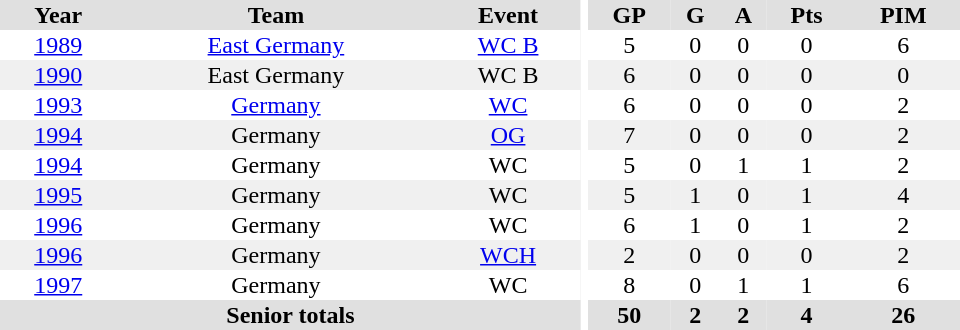<table border="0" cellpadding="1" cellspacing="0" ID="Table3" style="text-align:center; width:40em">
<tr bgcolor="#e0e0e0">
<th>Year</th>
<th>Team</th>
<th>Event</th>
<th rowspan="102" bgcolor="#ffffff"></th>
<th>GP</th>
<th>G</th>
<th>A</th>
<th>Pts</th>
<th>PIM</th>
</tr>
<tr>
<td><a href='#'>1989</a></td>
<td><a href='#'>East Germany</a></td>
<td><a href='#'>WC B</a></td>
<td>5</td>
<td>0</td>
<td>0</td>
<td>0</td>
<td>6</td>
</tr>
<tr bgcolor="#f0f0f0">
<td><a href='#'>1990</a></td>
<td>East Germany</td>
<td>WC B</td>
<td>6</td>
<td>0</td>
<td>0</td>
<td>0</td>
<td>0</td>
</tr>
<tr>
<td><a href='#'>1993</a></td>
<td><a href='#'>Germany</a></td>
<td><a href='#'>WC</a></td>
<td>6</td>
<td>0</td>
<td>0</td>
<td>0</td>
<td>2</td>
</tr>
<tr bgcolor="#f0f0f0">
<td><a href='#'>1994</a></td>
<td>Germany</td>
<td><a href='#'>OG</a></td>
<td>7</td>
<td>0</td>
<td>0</td>
<td>0</td>
<td>2</td>
</tr>
<tr>
<td><a href='#'>1994</a></td>
<td>Germany</td>
<td>WC</td>
<td>5</td>
<td>0</td>
<td>1</td>
<td>1</td>
<td>2</td>
</tr>
<tr bgcolor="#f0f0f0">
<td><a href='#'>1995</a></td>
<td>Germany</td>
<td>WC</td>
<td>5</td>
<td>1</td>
<td>0</td>
<td>1</td>
<td>4</td>
</tr>
<tr>
<td><a href='#'>1996</a></td>
<td>Germany</td>
<td>WC</td>
<td>6</td>
<td>1</td>
<td>0</td>
<td>1</td>
<td>2</td>
</tr>
<tr bgcolor="#f0f0f0">
<td><a href='#'>1996</a></td>
<td>Germany</td>
<td><a href='#'>WCH</a></td>
<td>2</td>
<td>0</td>
<td>0</td>
<td>0</td>
<td>2</td>
</tr>
<tr>
<td><a href='#'>1997</a></td>
<td>Germany</td>
<td>WC</td>
<td>8</td>
<td>0</td>
<td>1</td>
<td>1</td>
<td>6</td>
</tr>
<tr bgcolor="#e0e0e0">
<th colspan="3">Senior totals</th>
<th>50</th>
<th>2</th>
<th>2</th>
<th>4</th>
<th>26</th>
</tr>
</table>
